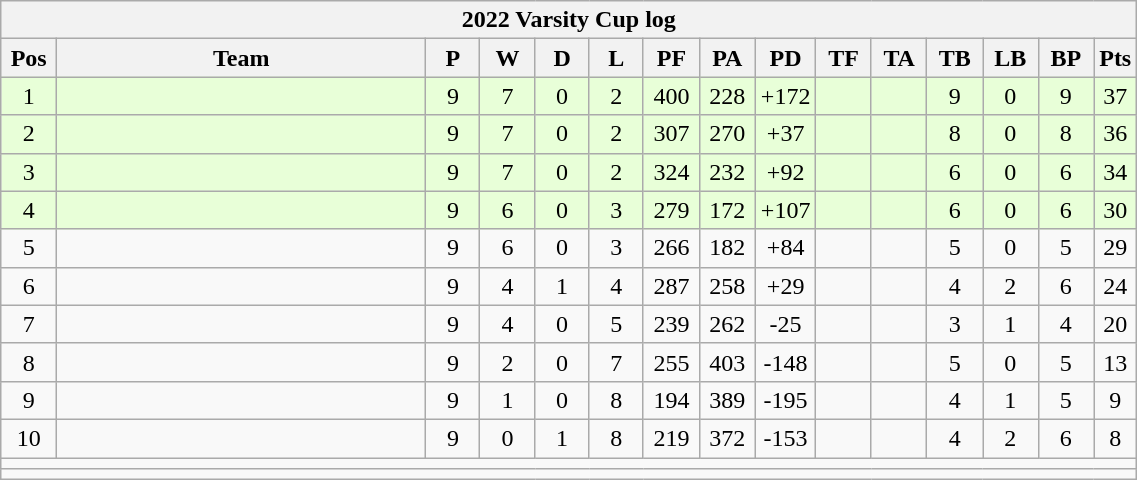<table class="wikitable" style="text-align:center; font-size:100%; width:60%;">
<tr>
<th colspan="100%" cellpadding="0" cellspacing="0"><strong>2022 Varsity Cup log</strong></th>
</tr>
<tr>
<th style="width:5%;">Pos</th>
<th style="width:35%;">Team</th>
<th style="width:5%;">P</th>
<th style="width:5%;">W</th>
<th style="width:5%;">D</th>
<th style="width:5%;">L</th>
<th style="width:5%;">PF</th>
<th style="width:5%;">PA</th>
<th style="width:5%;">PD</th>
<th style="width:5%;">TF</th>
<th style="width:5%;">TA</th>
<th style="width:5%;">TB</th>
<th style="width:5%;">LB</th>
<th style="width:5%;">BP</th>
<th style="width:5%;">Pts<br></th>
</tr>
<tr style="background:#E8FFD8;">
<td>1</td>
<td style="text-align:left;"></td>
<td>9</td>
<td>7</td>
<td>0</td>
<td>2</td>
<td>400</td>
<td>228</td>
<td>+172</td>
<td></td>
<td></td>
<td>9</td>
<td>0</td>
<td>9</td>
<td>37</td>
</tr>
<tr style="background:#E8FFD8;">
<td>2</td>
<td style="text-align:left;"></td>
<td>9</td>
<td>7</td>
<td>0</td>
<td>2</td>
<td>307</td>
<td>270</td>
<td>+37</td>
<td></td>
<td></td>
<td>8</td>
<td>0</td>
<td>8</td>
<td>36</td>
</tr>
<tr style="background:#E8FFD8;">
<td>3</td>
<td style="text-align:left;"></td>
<td>9</td>
<td>7</td>
<td>0</td>
<td>2</td>
<td>324</td>
<td>232</td>
<td>+92</td>
<td></td>
<td></td>
<td>6</td>
<td>0</td>
<td>6</td>
<td>34</td>
</tr>
<tr style="background:#E8FFD8;">
<td>4</td>
<td style="text-align:left;"></td>
<td>9</td>
<td>6</td>
<td>0</td>
<td>3</td>
<td>279</td>
<td>172</td>
<td>+107</td>
<td></td>
<td></td>
<td>6</td>
<td>0</td>
<td>6</td>
<td>30</td>
</tr>
<tr>
<td>5</td>
<td style="text-align:left;"></td>
<td>9</td>
<td>6</td>
<td>0</td>
<td>3</td>
<td>266</td>
<td>182</td>
<td>+84</td>
<td></td>
<td></td>
<td>5</td>
<td>0</td>
<td>5</td>
<td>29</td>
</tr>
<tr>
<td>6</td>
<td style="text-align:left;"></td>
<td>9</td>
<td>4</td>
<td>1</td>
<td>4</td>
<td>287</td>
<td>258</td>
<td>+29</td>
<td></td>
<td></td>
<td>4</td>
<td>2</td>
<td>6</td>
<td>24</td>
</tr>
<tr>
<td>7</td>
<td style="text-align:left;"></td>
<td>9</td>
<td>4</td>
<td>0</td>
<td>5</td>
<td>239</td>
<td>262</td>
<td>-25</td>
<td></td>
<td></td>
<td>3</td>
<td>1</td>
<td>4</td>
<td>20</td>
</tr>
<tr>
<td>8</td>
<td style="text-align:left;"></td>
<td>9</td>
<td>2</td>
<td>0</td>
<td>7</td>
<td>255</td>
<td>403</td>
<td>-148</td>
<td></td>
<td></td>
<td>5</td>
<td>0</td>
<td>5</td>
<td>13</td>
</tr>
<tr>
<td>9</td>
<td style="text-align:left;"></td>
<td>9</td>
<td>1</td>
<td>0</td>
<td>8</td>
<td>194</td>
<td>389</td>
<td>-195</td>
<td></td>
<td></td>
<td>4</td>
<td>1</td>
<td>5</td>
<td>9</td>
</tr>
<tr>
<td>10</td>
<td style="text-align:left;"></td>
<td>9</td>
<td>0</td>
<td>1</td>
<td>8</td>
<td>219</td>
<td>372</td>
<td>-153</td>
<td></td>
<td></td>
<td>4</td>
<td>2</td>
<td>6</td>
<td>8</td>
</tr>
<tr>
<td colspan="100%" cellpadding="0" cellspacing="0"></td>
</tr>
<tr>
<td colspan="100%" cellpadding="0" cellspacing="0"></td>
</tr>
</table>
